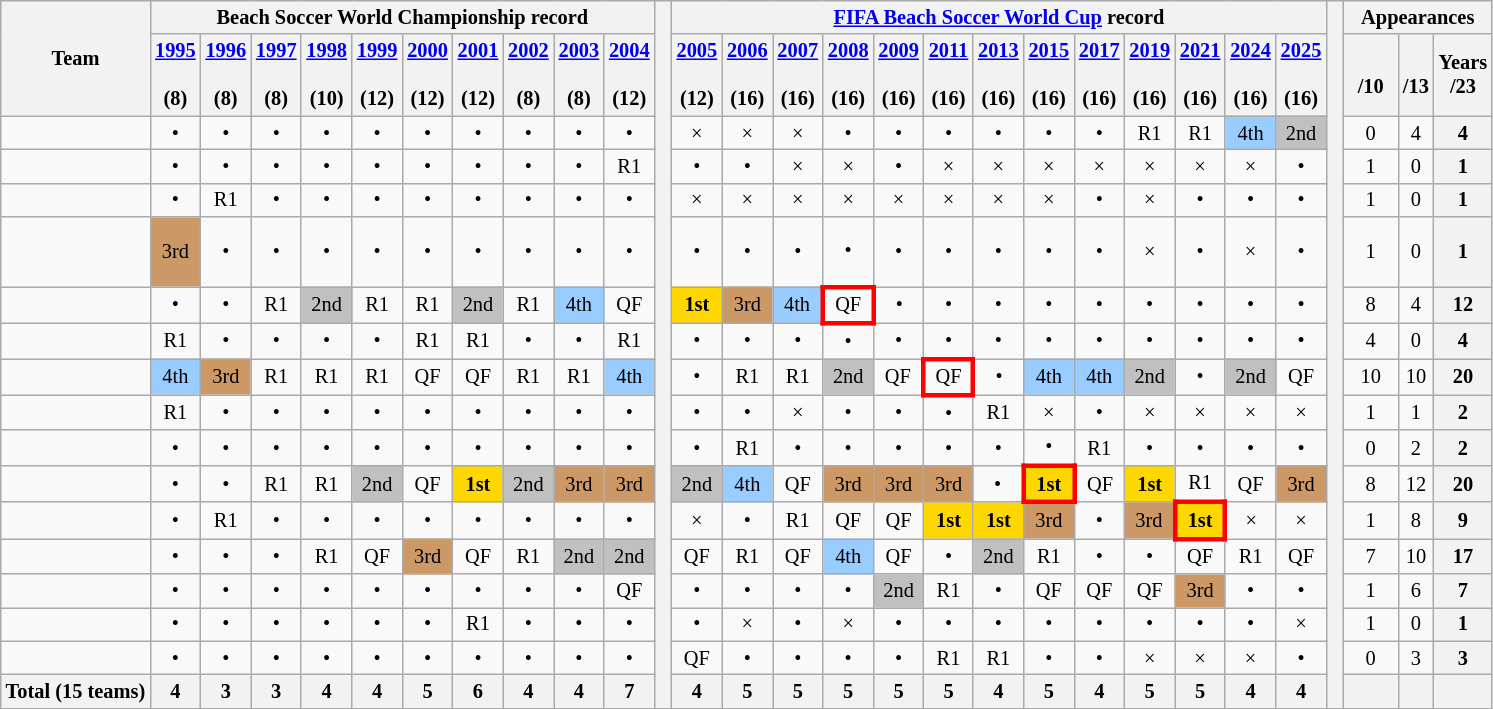<table class="wikitable" style="text-align:center; font-size:85%;">
<tr>
<th rowspan=2 valign=center>Team</th>
<th colspan=10>Beach Soccer World Championship record</th>
<th width=5 rowspan=18></th>
<th colspan=13><a href='#'>FIFA Beach Soccer World Cup</a> record</th>
<th width=5 rowspan=18></th>
<th colspan=3>Appearances</th>
</tr>
<tr>
<th><a href='#'>1995</a><br><br>(8)</th>
<th><a href='#'>1996</a><br><br>(8)</th>
<th><a href='#'>1997</a><br><br>(8)</th>
<th><a href='#'>1998</a><br><br>(10)</th>
<th><a href='#'>1999</a><br><br>(12)</th>
<th><a href='#'>2000</a><br><br>(12)</th>
<th><a href='#'>2001</a><br><br>(12)</th>
<th><a href='#'>2002</a><br><br>(8)</th>
<th><a href='#'>2003</a><br><br>(8)</th>
<th><a href='#'>2004</a><br><br>(12)</th>
<th><a href='#'>2005</a><br><br>(12)</th>
<th><a href='#'>2006</a><br><br>(16)</th>
<th><a href='#'>2007</a><br><br>(16)</th>
<th><a href='#'>2008</a><br><br>(16)</th>
<th><a href='#'>2009</a><br><br>(16)</th>
<th><a href='#'>2011</a><br><br>(16)</th>
<th><a href='#'>2013</a><br><br>(16)</th>
<th><a href='#'>2015</a><br><br>(16)</th>
<th><a href='#'>2017</a><br><br>(16)</th>
<th><a href='#'>2019</a><br><br>(16)</th>
<th><a href='#'>2021</a><br><br>(16)</th>
<th><a href='#'>2024</a><br><br>(16)</th>
<th><a href='#'>2025</a><br><br>(16)</th>
<th width=30><br>/10</th>
<th><br>/13</th>
<th>Years<br>/23</th>
</tr>
<tr>
<td align=left></td>
<td>•</td>
<td>•</td>
<td>•</td>
<td>•</td>
<td>•</td>
<td>•</td>
<td>•</td>
<td>•</td>
<td>•</td>
<td>•</td>
<td>×</td>
<td>×</td>
<td>×</td>
<td>•</td>
<td>•</td>
<td>•</td>
<td>•</td>
<td>•</td>
<td>•</td>
<td>R1<br></td>
<td>R1<br></td>
<td bgcolor=#9acdff>4th</td>
<td bgcolor=silver>2nd</td>
<td>0</td>
<td>4</td>
<th>4</th>
</tr>
<tr>
<td align=left></td>
<td>•</td>
<td>•</td>
<td>•</td>
<td>•</td>
<td>•</td>
<td>•</td>
<td>•</td>
<td>•</td>
<td>•</td>
<td>R1<br></td>
<td>•</td>
<td>•</td>
<td>×</td>
<td>×</td>
<td>•</td>
<td>×</td>
<td>×</td>
<td>×</td>
<td>×</td>
<td>×</td>
<td>×</td>
<td>×</td>
<td>•</td>
<td>1</td>
<td>0</td>
<th>1</th>
</tr>
<tr>
<td align=left></td>
<td>•</td>
<td>R1<br></td>
<td>•</td>
<td>•</td>
<td>•</td>
<td>•</td>
<td>•</td>
<td>•</td>
<td>•</td>
<td>•</td>
<td>×</td>
<td>×</td>
<td>×</td>
<td>×</td>
<td>×</td>
<td>×</td>
<td>×</td>
<td>×</td>
<td>•</td>
<td>×</td>
<td>•</td>
<td>•</td>
<td>•</td>
<td>1</td>
<td>0</td>
<th>1</th>
</tr>
<tr>
<td align=left></td>
<td bgcolor=#cc9966 height=40>3rd</td>
<td>•</td>
<td>•</td>
<td>•</td>
<td>•</td>
<td>•</td>
<td>•</td>
<td>•</td>
<td>•</td>
<td>•</td>
<td>•</td>
<td>•</td>
<td>•</td>
<td>•</td>
<td>•</td>
<td>•</td>
<td>•</td>
<td>•</td>
<td>•</td>
<td>×</td>
<td>•</td>
<td>×</td>
<td>•</td>
<td>1</td>
<td>0</td>
<th>1</th>
</tr>
<tr>
<td align=left></td>
<td>•</td>
<td>•</td>
<td>R1<br></td>
<td bgcolor=silver>2nd</td>
<td>R1<br></td>
<td>R1<br></td>
<td bgcolor=silver>2nd</td>
<td>R1<br></td>
<td bgcolor=#9acdff>4th</td>
<td>QF<br></td>
<td bgcolor=gold><strong>1st</strong></td>
<td bgcolor=#cc9966>3rd</td>
<td bgcolor=#9acdff>4th</td>
<td style="border:3px solid red">QF<br></td>
<td>•</td>
<td>•</td>
<td>•</td>
<td>•</td>
<td>•</td>
<td>•</td>
<td>•</td>
<td>•</td>
<td>•</td>
<td>8</td>
<td>4</td>
<th>12</th>
</tr>
<tr>
<td align=left></td>
<td>R1<br></td>
<td>•</td>
<td>•</td>
<td>•</td>
<td>•</td>
<td>R1<br></td>
<td>R1<br></td>
<td>•</td>
<td>•</td>
<td>R1<br></td>
<td>•</td>
<td>•</td>
<td>•</td>
<td>•</td>
<td>•</td>
<td>•</td>
<td>•</td>
<td>•</td>
<td>•</td>
<td>•</td>
<td>•</td>
<td>•</td>
<td>•</td>
<td>4</td>
<td>0</td>
<th>4</th>
</tr>
<tr>
<td align=left></td>
<td bgcolor=#9acdff>4th</td>
<td bgcolor=#cc9966>3rd</td>
<td>R1<br></td>
<td>R1<br></td>
<td>R1<br></td>
<td>QF<br></td>
<td>QF<br></td>
<td>R1<br></td>
<td>R1<br></td>
<td bgcolor=#9acdff>4th</td>
<td>•</td>
<td>R1<br></td>
<td>R1<br></td>
<td bgcolor=silver>2nd</td>
<td>QF<br></td>
<td style="border:3px solid red">QF<br></td>
<td>•</td>
<td bgcolor=#9acdff>4th</td>
<td bgcolor=#9acdff>4th</td>
<td bgcolor=silver>2nd</td>
<td>•</td>
<td bgcolor=silver>2nd</td>
<td>QF</td>
<td>10</td>
<td>10</td>
<th>20</th>
</tr>
<tr>
<td align=left></td>
<td>R1<br></td>
<td>•</td>
<td>•</td>
<td>•</td>
<td>•</td>
<td>•</td>
<td>•</td>
<td>•</td>
<td>•</td>
<td>•</td>
<td>•</td>
<td>•</td>
<td>×</td>
<td>•</td>
<td>•</td>
<td>•</td>
<td>R1<br></td>
<td>×</td>
<td>•</td>
<td>×</td>
<td>×</td>
<td>×</td>
<td>×</td>
<td>1</td>
<td>1</td>
<th>2</th>
</tr>
<tr>
<td align=left></td>
<td>•</td>
<td>•</td>
<td>•</td>
<td>•</td>
<td>•</td>
<td>•</td>
<td>•</td>
<td>•</td>
<td>•</td>
<td>•</td>
<td>•</td>
<td>R1<br></td>
<td>•</td>
<td>•</td>
<td>•</td>
<td>•</td>
<td>•</td>
<td>•</td>
<td>R1<br></td>
<td>•</td>
<td>•</td>
<td>•</td>
<td>•</td>
<td>0</td>
<td>2</td>
<th>2</th>
</tr>
<tr>
<td align=left></td>
<td>•</td>
<td>•</td>
<td>R1<br></td>
<td>R1<br></td>
<td bgcolor=silver>2nd</td>
<td>QF<br></td>
<td bgcolor=gold><strong>1st</strong></td>
<td bgcolor=silver>2nd</td>
<td bgcolor=#cc9966>3rd</td>
<td bgcolor=#cc9966>3rd</td>
<td bgcolor=silver>2nd</td>
<td bgcolor=#9acdff>4th</td>
<td>QF<br></td>
<td bgcolor=#cc9966>3rd</td>
<td bgcolor=#cc9966>3rd</td>
<td bgcolor=#cc9966>3rd</td>
<td>•</td>
<td bgcolor=gold style="border:3px solid red"><strong>1st</strong></td>
<td>QF<br></td>
<td bgcolor=gold><strong>1st</strong></td>
<td>R1<br></td>
<td>QF<br></td>
<td bgcolor=#cc9966>3rd</td>
<td>8</td>
<td>12</td>
<th>20</th>
</tr>
<tr>
<td align=left></td>
<td>•</td>
<td>R1<br></td>
<td>•</td>
<td>•</td>
<td>•</td>
<td>•</td>
<td>•</td>
<td>•</td>
<td>•</td>
<td>•</td>
<td>×</td>
<td>•</td>
<td>R1<br></td>
<td>QF<br></td>
<td>QF<br></td>
<td bgcolor=gold><strong>1st</strong></td>
<td bgcolor=gold><strong>1st</strong></td>
<td bgcolor=#cc9966>3rd</td>
<td>•</td>
<td bgcolor=#cc9966>3rd</td>
<td bgcolor=gold style="border:3px solid red"><strong>1st</strong></td>
<td>×</td>
<td>×</td>
<td>1</td>
<td>8</td>
<th>9</th>
</tr>
<tr>
<td align=left></td>
<td>•</td>
<td>•</td>
<td>•</td>
<td>R1<br></td>
<td>QF<br></td>
<td bgcolor=#cc9966>3rd</td>
<td>QF<br></td>
<td>R1<br></td>
<td bgcolor=silver>2nd</td>
<td bgcolor=silver>2nd</td>
<td>QF<br></td>
<td>R1<br></td>
<td>QF<br></td>
<td bgcolor=#9acdff>4th</td>
<td>QF<br></td>
<td>•</td>
<td bgcolor=silver>2nd</td>
<td>R1<br></td>
<td>•</td>
<td>•</td>
<td>QF<br></td>
<td>R1<br></td>
<td>QF</td>
<td>7</td>
<td>10</td>
<th>17</th>
</tr>
<tr>
<td align=left></td>
<td>•</td>
<td>•</td>
<td>•</td>
<td>•</td>
<td>•</td>
<td>•</td>
<td>•</td>
<td>•</td>
<td>•</td>
<td>QF<br></td>
<td>•</td>
<td>•</td>
<td>•</td>
<td>•</td>
<td bgcolor=silver>2nd</td>
<td>R1<br></td>
<td>•</td>
<td>QF<br></td>
<td>QF<br></td>
<td>QF<br></td>
<td bgcolor=#cc9966>3rd</td>
<td>•</td>
<td>•</td>
<td>1</td>
<td>6</td>
<th>7</th>
</tr>
<tr>
<td align=left></td>
<td>•</td>
<td>•</td>
<td>•</td>
<td>•</td>
<td>•</td>
<td>•</td>
<td>R1<br></td>
<td>•</td>
<td>•</td>
<td>•</td>
<td>•</td>
<td>×</td>
<td>•</td>
<td>×</td>
<td>•</td>
<td>•</td>
<td>•</td>
<td>•</td>
<td>•</td>
<td>•</td>
<td>•</td>
<td>•</td>
<td>×</td>
<td>1</td>
<td>0</td>
<th>1</th>
</tr>
<tr>
<td align=left></td>
<td>•</td>
<td>•</td>
<td>•</td>
<td>•</td>
<td>•</td>
<td>•</td>
<td>•</td>
<td>•</td>
<td>•</td>
<td>•</td>
<td>QF<br></td>
<td>•</td>
<td>•</td>
<td>•</td>
<td>•</td>
<td>R1<br></td>
<td>R1<br></td>
<td>•</td>
<td>•</td>
<td>×</td>
<td>×</td>
<td>×</td>
<td>•</td>
<td>0</td>
<td>3</td>
<th>3</th>
</tr>
<tr>
<th align=centre><strong>Total (15 teams)</strong></th>
<th><strong>4</strong></th>
<th><strong>3</strong></th>
<th><strong>3</strong></th>
<th><strong>4</strong></th>
<th><strong>4</strong></th>
<th><strong>5</strong></th>
<th><strong>6</strong></th>
<th><strong>4</strong></th>
<th><strong>4</strong></th>
<th><strong>7</strong></th>
<th><strong>4</strong></th>
<th><strong>5</strong></th>
<th><strong>5</strong></th>
<th><strong>5</strong></th>
<th><strong>5</strong></th>
<th><strong>5</strong></th>
<th><strong>4</strong></th>
<th><strong>5</strong></th>
<th><strong>4</strong></th>
<th><strong>5</strong></th>
<th><strong>5</strong></th>
<th><strong>4</strong></th>
<th><strong>4</strong></th>
<th></th>
<th></th>
<th></th>
</tr>
</table>
